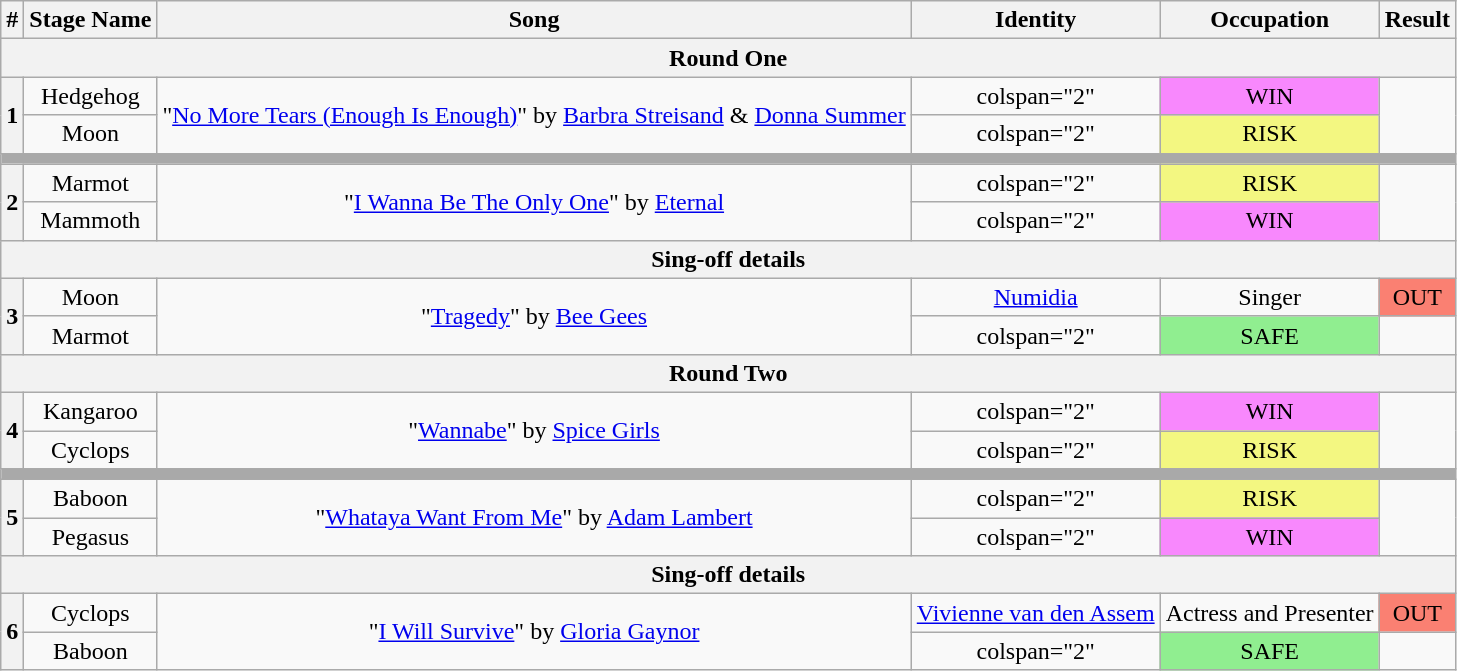<table class="wikitable plainrowheaders" style="text-align: center;">
<tr>
<th><strong>#</strong></th>
<th><strong>Stage Name</strong></th>
<th><strong>Song</strong></th>
<th>Identity</th>
<th><strong>Occupation</strong></th>
<th>Result</th>
</tr>
<tr>
<th colspan="6">Round One</th>
</tr>
<tr>
<th rowspan="2">1</th>
<td>Hedgehog</td>
<td rowspan="2">"<a href='#'>No More Tears (Enough Is Enough)</a>" by <a href='#'>Barbra Streisand</a> & <a href='#'>Donna Summer</a></td>
<td>colspan="2" </td>
<td bgcolor="F888FD">WIN</td>
</tr>
<tr>
<td>Moon</td>
<td>colspan="2" </td>
<td bgcolor="#F3F781">RISK</td>
</tr>
<tr>
<th colspan="6" style="background:darkgrey"></th>
</tr>
<tr>
<th rowspan="2">2</th>
<td>Marmot</td>
<td rowspan="2">"<a href='#'>I Wanna Be The Only One</a>" by <a href='#'>Eternal</a></td>
<td>colspan="2" </td>
<td bgcolor="#F3F781">RISK</td>
</tr>
<tr>
<td>Mammoth</td>
<td>colspan="2" </td>
<td bgcolor="F888FD">WIN</td>
</tr>
<tr>
<th colspan="6">Sing-off details</th>
</tr>
<tr>
<th rowspan="2">3</th>
<td>Moon</td>
<td rowspan="2">"<a href='#'>Tragedy</a>" by <a href='#'>Bee Gees</a></td>
<td><a href='#'>Numidia</a></td>
<td>Singer</td>
<td bgcolor="salmon">OUT</td>
</tr>
<tr>
<td>Marmot</td>
<td>colspan="2" </td>
<td bgcolor="lightgreen">SAFE</td>
</tr>
<tr>
<th colspan="6">Round Two</th>
</tr>
<tr>
<th rowspan="2">4</th>
<td>Kangaroo</td>
<td rowspan="2">"<a href='#'>Wannabe</a>" by <a href='#'>Spice Girls</a></td>
<td>colspan="2" </td>
<td bgcolor="F888FD">WIN</td>
</tr>
<tr>
<td>Cyclops</td>
<td>colspan="2" </td>
<td bgcolor="#F3F781">RISK</td>
</tr>
<tr>
<th colspan="6" style="background:darkgrey"></th>
</tr>
<tr>
<th rowspan="2">5</th>
<td>Baboon</td>
<td rowspan="2">"<a href='#'>Whataya Want From Me</a>" by <a href='#'>Adam Lambert</a></td>
<td>colspan="2" </td>
<td bgcolor="#F3F781">RISK</td>
</tr>
<tr>
<td>Pegasus</td>
<td>colspan="2" </td>
<td bgcolor="F888FD">WIN</td>
</tr>
<tr>
<th colspan="6">Sing-off details</th>
</tr>
<tr>
<th rowspan="2">6</th>
<td>Cyclops</td>
<td rowspan="2">"<a href='#'>I Will Survive</a>" by <a href='#'>Gloria Gaynor</a></td>
<td><a href='#'>Vivienne van den Assem</a></td>
<td>Actress and Presenter</td>
<td bgcolor="salmon">OUT</td>
</tr>
<tr>
<td>Baboon</td>
<td>colspan="2" </td>
<td bgcolor="lightgreen">SAFE</td>
</tr>
</table>
